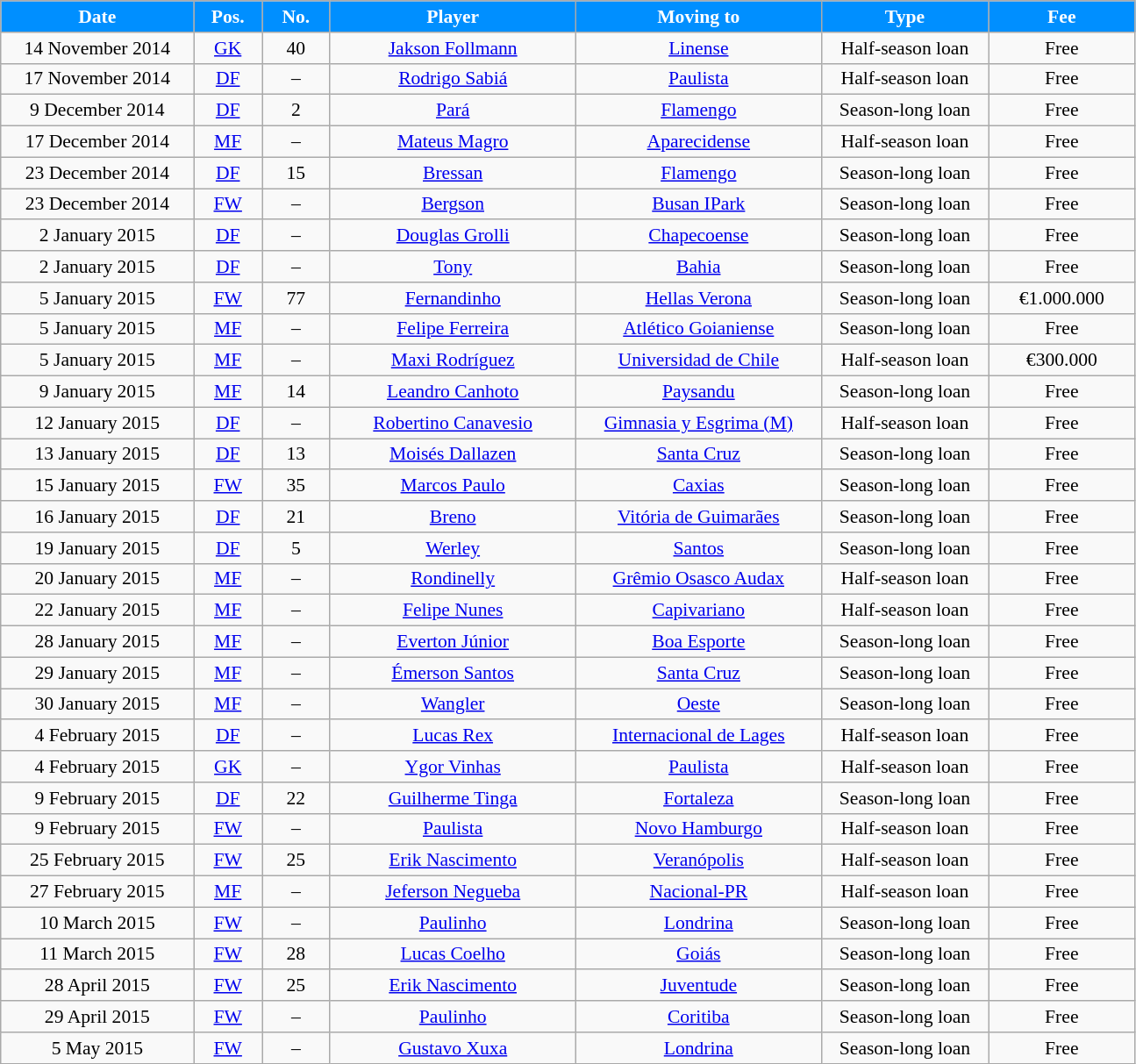<table class="wikitable" style="text-align: center; font-size:90%">
<tr>
<th style="background:#008FFF; color:white;" width="140">Date</th>
<th style="background:#008FFF; color:white;" width="45">Pos.</th>
<th style="background:#008FFF; color:white;" width="45">No.</th>
<th style="background:#008FFF; color:white;" width="180">Player</th>
<th style="background:#008FFF; color:white;" width="180">Moving to</th>
<th style="background:#008FFF; color:white;" width="120">Type</th>
<th style="background:#008FFF; color:white;" width="105">Fee</th>
</tr>
<tr>
<td style="text-align:center;">14 November 2014</td>
<td style="text-align:center;"><a href='#'>GK</a></td>
<td style="text-align:center;">40</td>
<td style="text-align:center;"> <a href='#'>Jakson Follmann</a></td>
<td style="text-align:center;"> <a href='#'>Linense</a></td>
<td style="text-align:center;">Half-season loan</td>
<td style="text-align:center;">Free</td>
</tr>
<tr>
<td style="text-align:center;">17 November 2014</td>
<td style="text-align:center;"><a href='#'>DF</a></td>
<td style="text-align:center;">–</td>
<td style="text-align:center;"> <a href='#'>Rodrigo Sabiá</a></td>
<td style="text-align:center;"> <a href='#'>Paulista</a></td>
<td style="text-align:center;">Half-season loan</td>
<td style="text-align:center;">Free</td>
</tr>
<tr>
<td style="text-align:center;">9 December 2014</td>
<td style="text-align:center;"><a href='#'>DF</a></td>
<td style="text-align:center;">2</td>
<td style="text-align:center;"> <a href='#'>Pará</a></td>
<td style="text-align:center;"> <a href='#'>Flamengo</a></td>
<td style="text-align:center;">Season-long loan</td>
<td style="text-align:center;">Free</td>
</tr>
<tr>
<td style="text-align:center;">17 December 2014</td>
<td style="text-align:center;"><a href='#'>MF</a></td>
<td style="text-align:center;">–</td>
<td style="text-align:center;"> <a href='#'>Mateus Magro</a></td>
<td style="text-align:center;"> <a href='#'>Aparecidense</a></td>
<td style="text-align:center;">Half-season loan</td>
<td style="text-align:center;">Free</td>
</tr>
<tr>
<td style="text-align:center;">23 December 2014</td>
<td style="text-align:center;"><a href='#'>DF</a></td>
<td style="text-align:center;">15</td>
<td style="text-align:center;"> <a href='#'>Bressan</a></td>
<td style="text-align:center;"> <a href='#'>Flamengo</a></td>
<td style="text-align:center;">Season-long loan</td>
<td style="text-align:center;">Free</td>
</tr>
<tr>
<td style="text-align:center;">23 December 2014</td>
<td style="text-align:center;"><a href='#'>FW</a></td>
<td style="text-align:center;">–</td>
<td style="text-align:center;"> <a href='#'>Bergson</a></td>
<td style="text-align:center;"> <a href='#'>Busan IPark</a></td>
<td style="text-align:center;">Season-long loan</td>
<td style="text-align:center;">Free</td>
</tr>
<tr>
<td style="text-align:center;">2 January 2015</td>
<td style="text-align:center;"><a href='#'>DF</a></td>
<td style="text-align:center;">–</td>
<td style="text-align:center;"> <a href='#'>Douglas Grolli</a></td>
<td style="text-align:center;"> <a href='#'>Chapecoense</a></td>
<td style="text-align:center;">Season-long loan</td>
<td style="text-align:center;">Free</td>
</tr>
<tr>
<td style="text-align:center;">2 January 2015</td>
<td style="text-align:center;"><a href='#'>DF</a></td>
<td style="text-align:center;">–</td>
<td style="text-align:center;"> <a href='#'>Tony</a></td>
<td style="text-align:center;"> <a href='#'>Bahia</a></td>
<td style="text-align:center;">Season-long loan</td>
<td style="text-align:center;">Free</td>
</tr>
<tr>
<td style="text-align:center;">5 January 2015</td>
<td style="text-align:center;"><a href='#'>FW</a></td>
<td style="text-align:center;">77</td>
<td style="text-align:center;"> <a href='#'>Fernandinho</a></td>
<td style="text-align:center;"> <a href='#'>Hellas Verona</a></td>
<td style="text-align:center;">Season-long loan</td>
<td style="text-align:center;">€1.000.000</td>
</tr>
<tr>
<td style="text-align:center;">5 January 2015</td>
<td style="text-align:center;"><a href='#'>MF</a></td>
<td style="text-align:center;">–</td>
<td style="text-align:center;"> <a href='#'>Felipe Ferreira</a></td>
<td style="text-align:center;"> <a href='#'>Atlético Goianiense</a></td>
<td style="text-align:center;">Season-long loan</td>
<td style="text-align:center;">Free</td>
</tr>
<tr>
<td style="text-align:center;">5 January 2015</td>
<td style="text-align:center;"><a href='#'>MF</a></td>
<td style="text-align:center;">–</td>
<td style="text-align:center;"> <a href='#'>Maxi Rodríguez</a></td>
<td style="text-align:center;"> <a href='#'>Universidad de Chile</a></td>
<td style="text-align:center;">Half-season loan</td>
<td style="text-align:center;">€300.000</td>
</tr>
<tr>
<td style="text-align:center;">9 January 2015</td>
<td style="text-align:center;"><a href='#'>MF</a></td>
<td style="text-align:center;">14</td>
<td style="text-align:center;"> <a href='#'>Leandro Canhoto</a></td>
<td style="text-align:center;"> <a href='#'>Paysandu</a></td>
<td style="text-align:center;">Season-long loan</td>
<td style="text-align:center;">Free</td>
</tr>
<tr>
<td style="text-align:center;">12 January 2015</td>
<td style="text-align:center;"><a href='#'>DF</a></td>
<td style="text-align:center;">–</td>
<td style="text-align:center;"> <a href='#'>Robertino Canavesio</a></td>
<td style="text-align:center;"> <a href='#'>Gimnasia y Esgrima (M)</a></td>
<td style="text-align:center;">Half-season loan</td>
<td style="text-align:center;">Free</td>
</tr>
<tr>
<td style="text-align:center;">13 January 2015</td>
<td style="text-align:center;"><a href='#'>DF</a></td>
<td style="text-align:center;">13</td>
<td style="text-align:center;"> <a href='#'>Moisés Dallazen</a></td>
<td style="text-align:center;"> <a href='#'>Santa Cruz</a></td>
<td style="text-align:center;">Season-long loan</td>
<td style="text-align:center;">Free</td>
</tr>
<tr>
<td style="text-align:center;">15 January 2015</td>
<td style="text-align:center;"><a href='#'>FW</a></td>
<td style="text-align:center;">35</td>
<td style="text-align:center;"> <a href='#'>Marcos Paulo</a></td>
<td style="text-align:center;"> <a href='#'>Caxias</a></td>
<td style="text-align:center;">Season-long loan</td>
<td style="text-align:center;">Free</td>
</tr>
<tr>
<td style="text-align:center;">16 January 2015</td>
<td style="text-align:center;"><a href='#'>DF</a></td>
<td style="text-align:center;">21</td>
<td style="text-align:center;"> <a href='#'>Breno</a></td>
<td style="text-align:center;"> <a href='#'>Vitória de Guimarães</a></td>
<td style="text-align:center;">Season-long loan</td>
<td style="text-align:center;">Free</td>
</tr>
<tr>
<td style="text-align:center;">19 January 2015</td>
<td style="text-align:center;"><a href='#'>DF</a></td>
<td style="text-align:center;">5</td>
<td style="text-align:center;"> <a href='#'>Werley</a></td>
<td style="text-align:center;"> <a href='#'>Santos</a></td>
<td style="text-align:center;">Season-long loan</td>
<td style="text-align:center;">Free</td>
</tr>
<tr>
<td style="text-align:center;">20 January 2015</td>
<td style="text-align:center;"><a href='#'>MF</a></td>
<td style="text-align:center;">–</td>
<td style="text-align:center;"> <a href='#'>Rondinelly</a></td>
<td style="text-align:center;"> <a href='#'>Grêmio Osasco Audax</a></td>
<td style="text-align:center;">Half-season loan</td>
<td style="text-align:center;">Free</td>
</tr>
<tr>
<td style="text-align:center;">22 January 2015</td>
<td style="text-align:center;"><a href='#'>MF</a></td>
<td style="text-align:center;">–</td>
<td style="text-align:center;"> <a href='#'>Felipe Nunes</a></td>
<td style="text-align:center;"> <a href='#'>Capivariano</a></td>
<td style="text-align:center;">Half-season loan</td>
<td style="text-align:center;">Free</td>
</tr>
<tr>
<td style="text-align:center;">28 January 2015</td>
<td style="text-align:center;"><a href='#'>MF</a></td>
<td style="text-align:center;">–</td>
<td style="text-align:center;"> <a href='#'>Everton Júnior</a></td>
<td style="text-align:center;"> <a href='#'>Boa Esporte</a></td>
<td style="text-align:center;">Season-long loan</td>
<td style="text-align:center;">Free</td>
</tr>
<tr>
<td style="text-align:center;">29 January 2015</td>
<td style="text-align:center;"><a href='#'>MF</a></td>
<td style="text-align:center;">–</td>
<td style="text-align:center;"> <a href='#'>Émerson Santos</a></td>
<td style="text-align:center;"> <a href='#'>Santa Cruz</a></td>
<td style="text-align:center;">Season-long loan</td>
<td style="text-align:center;">Free</td>
</tr>
<tr>
<td style="text-align:center;">30 January 2015</td>
<td style="text-align:center;"><a href='#'>MF</a></td>
<td style="text-align:center;">–</td>
<td style="text-align:center;"> <a href='#'>Wangler</a></td>
<td style="text-align:center;"> <a href='#'>Oeste</a></td>
<td style="text-align:center;">Season-long loan</td>
<td style="text-align:center;">Free</td>
</tr>
<tr>
<td style="text-align:center;">4 February 2015</td>
<td style="text-align:center;"><a href='#'>DF</a></td>
<td style="text-align:center;">–</td>
<td style="text-align:center;"> <a href='#'>Lucas Rex</a></td>
<td style="text-align:center;"> <a href='#'>Internacional de Lages</a></td>
<td style="text-align:center;">Half-season loan</td>
<td style="text-align:center;">Free</td>
</tr>
<tr>
<td style="text-align:center;">4 February 2015</td>
<td style="text-align:center;"><a href='#'>GK</a></td>
<td style="text-align:center;">–</td>
<td style="text-align:center;"> <a href='#'>Ygor Vinhas</a></td>
<td style="text-align:center;"> <a href='#'>Paulista</a></td>
<td style="text-align:center;">Half-season loan</td>
<td style="text-align:center;">Free</td>
</tr>
<tr>
<td style="text-align:center;">9 February 2015</td>
<td style="text-align:center;"><a href='#'>DF</a></td>
<td style="text-align:center;">22</td>
<td style="text-align:center;"> <a href='#'>Guilherme Tinga</a></td>
<td style="text-align:center;"> <a href='#'>Fortaleza</a></td>
<td style="text-align:center;">Season-long loan</td>
<td style="text-align:center;">Free</td>
</tr>
<tr>
<td style="text-align:center;">9 February 2015</td>
<td style="text-align:center;"><a href='#'>FW</a></td>
<td style="text-align:center;">–</td>
<td style="text-align:center;"> <a href='#'>Paulista</a></td>
<td style="text-align:center;"> <a href='#'>Novo Hamburgo</a></td>
<td style="text-align:center;">Half-season loan</td>
<td style="text-align:center;">Free</td>
</tr>
<tr>
<td style="text-align:center;">25 February 2015</td>
<td style="text-align:center;"><a href='#'>FW</a></td>
<td style="text-align:center;">25</td>
<td style="text-align:center;"> <a href='#'>Erik Nascimento</a></td>
<td style="text-align:center;"> <a href='#'>Veranópolis</a></td>
<td style="text-align:center;">Half-season loan</td>
<td style="text-align:center;">Free</td>
</tr>
<tr>
<td style="text-align:center;">27 February 2015</td>
<td style="text-align:center;"><a href='#'>MF</a></td>
<td style="text-align:center;">–</td>
<td style="text-align:center;"> <a href='#'>Jeferson Negueba</a></td>
<td style="text-align:center;"> <a href='#'>Nacional-PR</a></td>
<td style="text-align:center;">Half-season loan</td>
<td style="text-align:center;">Free</td>
</tr>
<tr>
<td style="text-align:center;">10 March 2015</td>
<td style="text-align:center;"><a href='#'>FW</a></td>
<td style="text-align:center;">–</td>
<td style="text-align:center;"> <a href='#'>Paulinho</a></td>
<td style="text-align:center;"> <a href='#'>Londrina</a></td>
<td style="text-align:center;">Season-long loan</td>
<td style="text-align:center;">Free</td>
</tr>
<tr>
<td style="text-align:center;">11 March 2015</td>
<td style="text-align:center;"><a href='#'>FW</a></td>
<td style="text-align:center;">28</td>
<td style="text-align:center;"> <a href='#'>Lucas Coelho</a></td>
<td style="text-align:center;"> <a href='#'>Goiás</a></td>
<td style="text-align:center;">Season-long loan</td>
<td style="text-align:center;">Free</td>
</tr>
<tr>
<td style="text-align:center;">28 April 2015</td>
<td style="text-align:center;"><a href='#'>FW</a></td>
<td style="text-align:center;">25</td>
<td style="text-align:center;"> <a href='#'>Erik Nascimento</a></td>
<td style="text-align:center;"> <a href='#'>Juventude</a></td>
<td style="text-align:center;">Season-long loan</td>
<td style="text-align:center;">Free</td>
</tr>
<tr>
<td style="text-align:center;">29 April 2015</td>
<td style="text-align:center;"><a href='#'>FW</a></td>
<td style="text-align:center;">–</td>
<td style="text-align:center;"> <a href='#'>Paulinho</a></td>
<td style="text-align:center;"> <a href='#'>Coritiba</a></td>
<td style="text-align:center;">Season-long loan</td>
<td style="text-align:center;">Free</td>
</tr>
<tr>
<td style="text-align:center;">5 May 2015</td>
<td style="text-align:center;"><a href='#'>FW</a></td>
<td style="text-align:center;">–</td>
<td style="text-align:center;"> <a href='#'>Gustavo Xuxa</a></td>
<td style="text-align:center;"> <a href='#'>Londrina</a></td>
<td style="text-align:center;">Season-long loan</td>
<td style="text-align:center;">Free</td>
</tr>
</table>
